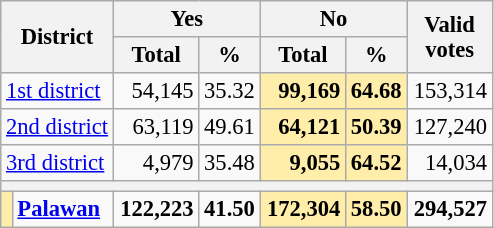<table class="wikitable sortable" style="text-align:right; font-size:94%">
<tr>
<th colspan="2" rowspan="2">District</th>
<th colspan="2">Yes</th>
<th colspan="2">No</th>
<th rowspan="2" width="50px">Valid votes</th>
</tr>
<tr>
<th width="50px">Total</th>
<th width="30px">%</th>
<th width="50px">Total</th>
<th width="30px">%</th>
</tr>
<tr>
<td colspan=2 align="left"><a href='#'>1st district</a></td>
<td>54,145</td>
<td>35.32</td>
<td bgcolor="#fea"><strong>99,169</strong></td>
<td bgcolor="#fea"><strong>64.68</strong></td>
<td>153,314</td>
</tr>
<tr>
<td colspan=2 align="left"><a href='#'>2nd district</a></td>
<td>63,119</td>
<td>49.61</td>
<td bgcolor="#fea"><strong>64,121</strong></td>
<td bgcolor="#fea"><strong>50.39</strong></td>
<td>127,240</td>
</tr>
<tr>
<td colspan=2 align="left"><a href='#'>3rd district</a></td>
<td>4,979</td>
<td>35.48</td>
<td bgcolor="#fea"><strong>9,055</strong></td>
<td bgcolor="#fea"><strong>64.52</strong></td>
<td>14,034</td>
</tr>
<tr class="sortbottom">
<th colspan="7"></th>
</tr>
<tr class="sortbottom" style="font-weight:bold;">
<td bgcolor="#fea"></td>
<td align="left"><a href='#'>Palawan</a></td>
<td>122,223</td>
<td>41.50</td>
<td bgcolor="#fea">172,304</td>
<td bgcolor="#fea">58.50</td>
<td>294,527</td>
</tr>
</table>
